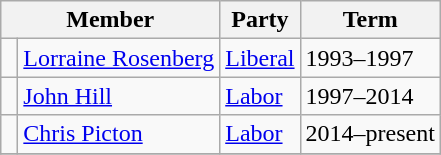<table class="wikitable">
<tr>
<th colspan="2">Member</th>
<th>Party</th>
<th>Term</th>
</tr>
<tr>
<td> </td>
<td><a href='#'>Lorraine Rosenberg</a></td>
<td><a href='#'>Liberal</a></td>
<td>1993–1997</td>
</tr>
<tr>
<td> </td>
<td><a href='#'>John Hill</a></td>
<td><a href='#'>Labor</a></td>
<td>1997–2014</td>
</tr>
<tr>
<td> </td>
<td><a href='#'>Chris Picton</a></td>
<td><a href='#'>Labor</a></td>
<td>2014–present</td>
</tr>
<tr>
</tr>
</table>
